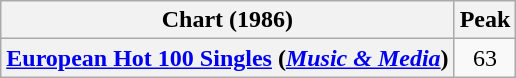<table class="wikitable plainrowheaders" style="text-align:center">
<tr>
<th scope="col">Chart (1986)</th>
<th scope="col">Peak</th>
</tr>
<tr>
<th scope="row"><a href='#'>European Hot 100 Singles</a> (<em><a href='#'>Music & Media</a></em>)</th>
<td align="center">63</td>
</tr>
</table>
